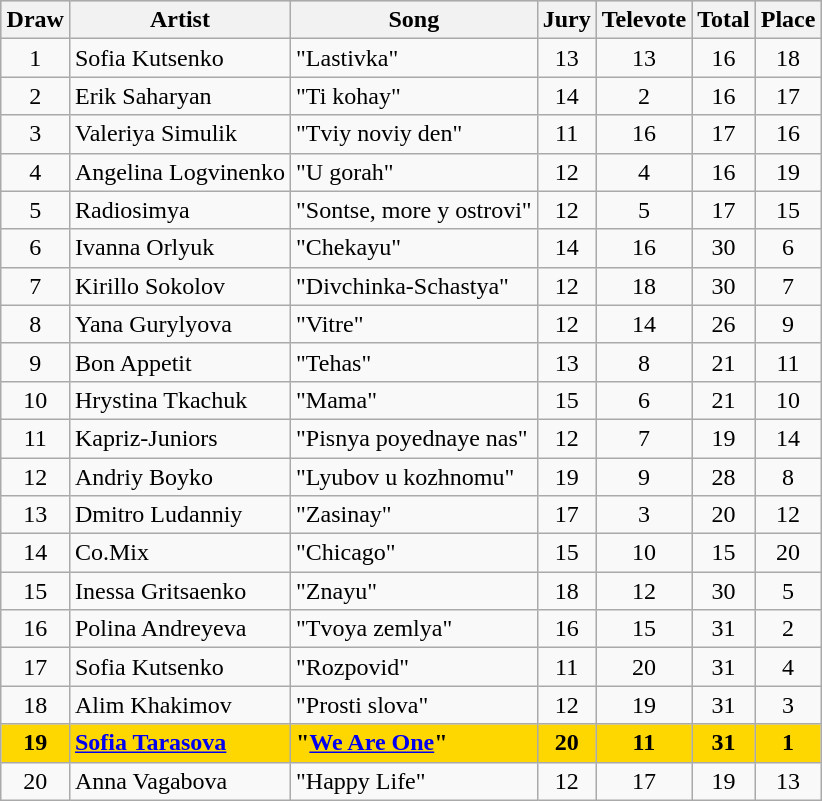<table class="sortable wikitable" style="margin: 1em auto 1em auto; text-align:center">
<tr bgcolor="#CCCCCC">
<th>Draw</th>
<th>Artist</th>
<th>Song</th>
<th>Jury</th>
<th>Televote</th>
<th>Total</th>
<th>Place</th>
</tr>
<tr>
<td>1</td>
<td align="left">Sofia Kutsenko</td>
<td align="left">"Lastivka"</td>
<td>13</td>
<td>13</td>
<td>16</td>
<td>18</td>
</tr>
<tr>
<td>2</td>
<td align="left">Erik Saharyan</td>
<td align="left">"Ti kohay"</td>
<td>14</td>
<td>2</td>
<td>16</td>
<td>17</td>
</tr>
<tr>
<td>3</td>
<td align="left">Valeriya Simulik</td>
<td align="left">"Tviy noviy den"</td>
<td>11</td>
<td>16</td>
<td>17</td>
<td>16</td>
</tr>
<tr>
<td>4</td>
<td align="left">Angelina Logvinenko</td>
<td align="left">"U gorah"</td>
<td>12</td>
<td>4</td>
<td>16</td>
<td>19</td>
</tr>
<tr>
<td>5</td>
<td align="left">Radiosimya</td>
<td align="left">"Sontse, more y ostrovi"</td>
<td>12</td>
<td>5</td>
<td>17</td>
<td>15</td>
</tr>
<tr>
<td>6</td>
<td align="left">Ivanna Orlyuk</td>
<td align="left">"Chekayu"</td>
<td>14</td>
<td>16</td>
<td>30</td>
<td>6</td>
</tr>
<tr>
<td>7</td>
<td align="left">Kirillo Sokolov</td>
<td align="left">"Divchinka-Schastya"</td>
<td>12</td>
<td>18</td>
<td>30</td>
<td>7</td>
</tr>
<tr>
<td>8</td>
<td align="left">Yana Gurylyova</td>
<td align="left">"Vitre"</td>
<td>12</td>
<td>14</td>
<td>26</td>
<td>9</td>
</tr>
<tr>
<td>9</td>
<td align="left">Bon Appetit</td>
<td align="left">"Tehas"</td>
<td>13</td>
<td>8</td>
<td>21</td>
<td>11</td>
</tr>
<tr>
<td>10</td>
<td align="left">Hrystina Tkachuk</td>
<td align="left">"Mama"</td>
<td>15</td>
<td>6</td>
<td>21</td>
<td>10</td>
</tr>
<tr>
<td>11</td>
<td align="left">Kapriz-Juniors</td>
<td align="left">"Pisnya poyednaye nas"</td>
<td>12</td>
<td>7</td>
<td>19</td>
<td>14</td>
</tr>
<tr>
<td>12</td>
<td align="left">Andriy Boyko</td>
<td align="left">"Lyubov u kozhnomu"</td>
<td>19</td>
<td>9</td>
<td>28</td>
<td>8</td>
</tr>
<tr>
<td>13</td>
<td align="left">Dmitro Ludanniy</td>
<td align="left">"Zasinay"</td>
<td>17</td>
<td>3</td>
<td>20</td>
<td>12</td>
</tr>
<tr>
<td>14</td>
<td align="left">Co.Mix</td>
<td align="left">"Chicago"</td>
<td>15</td>
<td>10</td>
<td>15</td>
<td>20</td>
</tr>
<tr>
<td>15</td>
<td align="left">Inessa Gritsaenko</td>
<td align="left">"Znayu"</td>
<td>18</td>
<td>12</td>
<td>30</td>
<td>5</td>
</tr>
<tr>
<td>16</td>
<td align="left">Polina Andreyeva</td>
<td align="left">"Tvoya zemlya"</td>
<td>16</td>
<td>15</td>
<td>31</td>
<td>2</td>
</tr>
<tr>
<td>17</td>
<td align="left">Sofia Kutsenko</td>
<td align="left">"Rozpovid"</td>
<td>11</td>
<td>20</td>
<td>31</td>
<td>4</td>
</tr>
<tr>
<td>18</td>
<td align="left">Alim Khakimov</td>
<td align="left">"Prosti slova"</td>
<td>12</td>
<td>19</td>
<td>31</td>
<td>3</td>
</tr>
<tr style="font-weight:bold; background:gold;">
<td>19</td>
<td align="left"><a href='#'>Sofia Tarasova</a></td>
<td align="left">"<a href='#'>We Are One</a>"</td>
<td>20</td>
<td>11</td>
<td>31</td>
<td>1</td>
</tr>
<tr>
<td>20</td>
<td align="left">Anna Vagabova</td>
<td align="left">"Happy Life"</td>
<td>12</td>
<td>17</td>
<td>19</td>
<td>13</td>
</tr>
</table>
